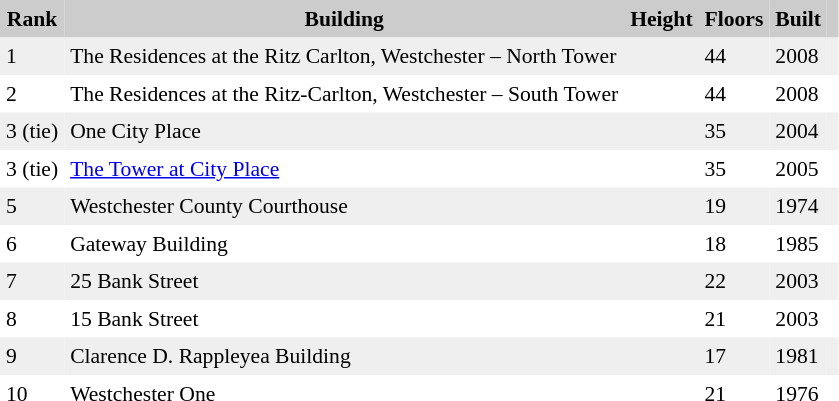<table cellpadding="4" cellspacing="0" style="margin: 0 1em 1em 0; font-size: 90%;">
<tr style="background:#ccc;">
<th>Rank</th>
<th>Building</th>
<th>Height</th>
<th>Floors</th>
<th>Built</th>
<th></th>
</tr>
<tr style="background:#efefef;">
<td>1</td>
<td>The Residences at the Ritz Carlton, Westchester – North Tower</td>
<td></td>
<td>44</td>
<td>2008</td>
<td></td>
</tr>
<tr>
<td>2</td>
<td>The Residences at the Ritz-Carlton, Westchester – South Tower</td>
<td></td>
<td>44</td>
<td>2008</td>
<td></td>
</tr>
<tr style="background:#efefef;">
<td>3 (tie)</td>
<td>One City Place</td>
<td></td>
<td>35</td>
<td>2004</td>
<td></td>
</tr>
<tr>
<td>3 (tie)</td>
<td><a href='#'>The Tower at City Place</a></td>
<td></td>
<td>35</td>
<td>2005</td>
<td></td>
</tr>
<tr style="background:#efefef;">
<td>5</td>
<td>Westchester County Courthouse</td>
<td></td>
<td>19</td>
<td>1974</td>
<td></td>
</tr>
<tr>
<td>6</td>
<td>Gateway Building</td>
<td></td>
<td>18</td>
<td>1985</td>
<td></td>
</tr>
<tr style="background:#efefef;">
<td>7</td>
<td>25 Bank Street</td>
<td></td>
<td>22</td>
<td>2003</td>
<td></td>
</tr>
<tr>
<td>8</td>
<td>15 Bank Street</td>
<td></td>
<td>21</td>
<td>2003</td>
<td></td>
</tr>
<tr style="background:#efefef;">
<td>9</td>
<td>Clarence D. Rappleyea Building</td>
<td></td>
<td>17</td>
<td>1981</td>
<td></td>
</tr>
<tr>
<td>10</td>
<td>Westchester One</td>
<td></td>
<td>21</td>
<td>1976</td>
<td></td>
</tr>
</table>
